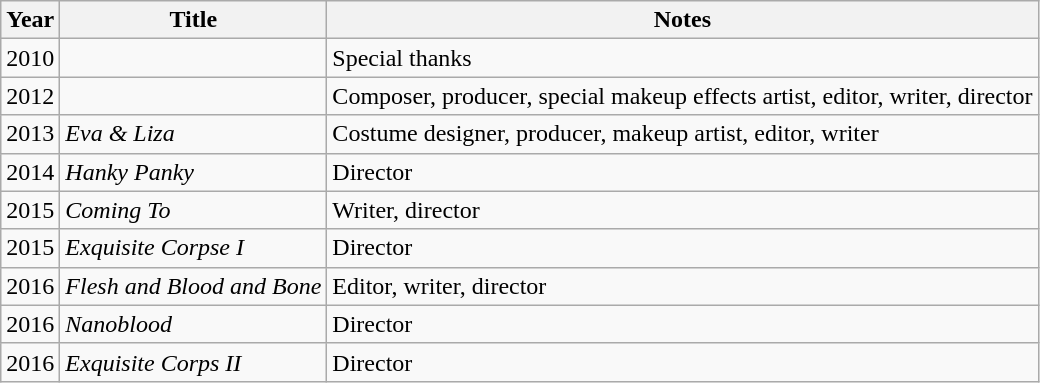<table class="wikitable sortable">
<tr>
<th>Year</th>
<th>Title</th>
<th class="unsortable">Notes</th>
</tr>
<tr>
<td>2010</td>
<td><em></em></td>
<td>Special thanks</td>
</tr>
<tr>
<td>2012</td>
<td><em></em></td>
<td>Composer, producer, special makeup effects artist, editor, writer, director</td>
</tr>
<tr>
<td>2013</td>
<td><em>Eva & Liza</em></td>
<td>Costume designer, producer, makeup artist, editor, writer</td>
</tr>
<tr>
<td>2014</td>
<td><em>Hanky Panky</em></td>
<td>Director</td>
</tr>
<tr>
<td>2015</td>
<td><em>Coming To</em></td>
<td>Writer, director</td>
</tr>
<tr>
<td>2015</td>
<td><em>Exquisite Corpse I</em></td>
<td>Director</td>
</tr>
<tr>
<td>2016</td>
<td><em>Flesh and Blood and Bone</em></td>
<td>Editor, writer, director</td>
</tr>
<tr>
<td>2016</td>
<td><em>Nanoblood</em></td>
<td>Director</td>
</tr>
<tr>
<td>2016</td>
<td><em>Exquisite Corps II</em></td>
<td>Director</td>
</tr>
</table>
